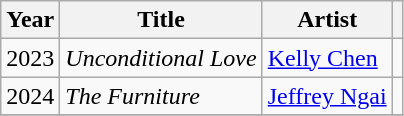<table class="wikitable">
<tr>
<th>Year</th>
<th>Title</th>
<th>Artist</th>
<th scope="col"></th>
</tr>
<tr>
<td>2023</td>
<td><em>Unconditional Love</em></td>
<td><a href='#'>Kelly Chen</a></td>
<td></td>
</tr>
<tr>
<td>2024</td>
<td><em>The Furniture</em></td>
<td><a href='#'>Jeffrey Ngai</a></td>
<td></td>
</tr>
<tr>
</tr>
</table>
